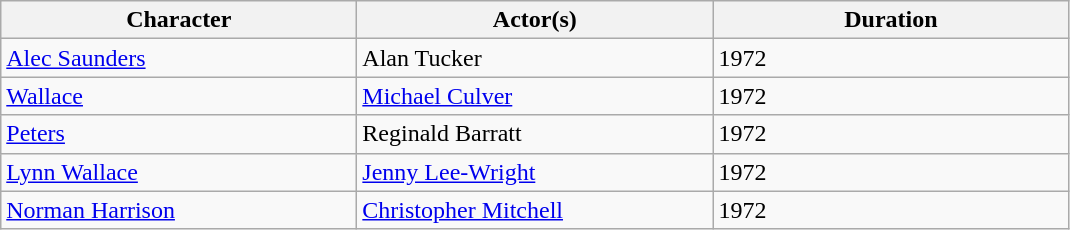<table class="wikitable">
<tr>
<th scope="col" width="230">Character</th>
<th scope="col" width="230">Actor(s)</th>
<th scope="col" width="230">Duration</th>
</tr>
<tr>
<td><a href='#'>Alec Saunders</a></td>
<td>Alan Tucker</td>
<td>1972</td>
</tr>
<tr>
<td><a href='#'>Wallace</a></td>
<td><a href='#'>Michael Culver</a></td>
<td>1972</td>
</tr>
<tr>
<td><a href='#'>Peters</a></td>
<td>Reginald Barratt</td>
<td>1972</td>
</tr>
<tr>
<td><a href='#'>Lynn Wallace</a></td>
<td><a href='#'>Jenny Lee-Wright</a></td>
<td>1972</td>
</tr>
<tr>
<td><a href='#'>Norman Harrison</a></td>
<td><a href='#'>Christopher Mitchell</a></td>
<td>1972</td>
</tr>
</table>
